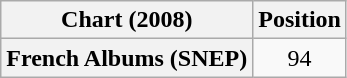<table class="wikitable plainrowheaders" style="text-align:center">
<tr>
<th scope="col">Chart (2008)</th>
<th scope="col">Position</th>
</tr>
<tr>
<th scope="row">French Albums (SNEP)</th>
<td>94</td>
</tr>
</table>
